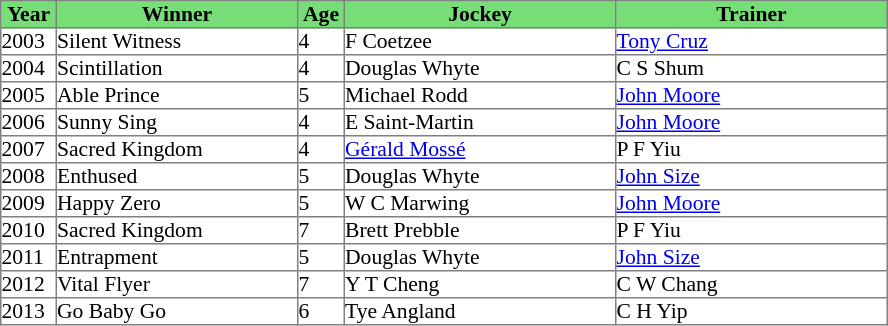<table class = "sortable" | border="1" cellpadding="0" style="border-collapse: collapse; font-size:90%">
<tr bgcolor="#77dd77" align="center">
<td style="width:36px"><strong>Year</strong></td>
<td style="width:160px"><strong>Winner</strong></td>
<td style="width:30px"><strong>Age</strong></td>
<td style="width:180px"><strong>Jockey</strong></td>
<td style="width:180px"><strong>Trainer</strong></td>
</tr>
<tr>
<td>2003</td>
<td>Silent Witness</td>
<td>4</td>
<td>F Coetzee</td>
<td><a href='#'>Tony Cruz</a></td>
</tr>
<tr>
<td>2004</td>
<td>Scintillation</td>
<td>4</td>
<td>Douglas Whyte</td>
<td>C S Shum</td>
</tr>
<tr>
<td>2005</td>
<td>Able Prince</td>
<td>5</td>
<td>Michael Rodd</td>
<td><a href='#'>John Moore</a></td>
</tr>
<tr>
<td>2006</td>
<td>Sunny Sing</td>
<td>4</td>
<td>E Saint-Martin</td>
<td><a href='#'>John Moore</a></td>
</tr>
<tr>
<td>2007</td>
<td>Sacred Kingdom</td>
<td>4</td>
<td><a href='#'>Gérald Mossé</a></td>
<td>P F Yiu</td>
</tr>
<tr>
<td>2008</td>
<td>Enthused</td>
<td>5</td>
<td>Douglas Whyte</td>
<td><a href='#'>John Size</a></td>
</tr>
<tr>
<td>2009</td>
<td>Happy Zero</td>
<td>5</td>
<td>W C Marwing</td>
<td><a href='#'>John Moore</a></td>
</tr>
<tr>
<td>2010</td>
<td>Sacred Kingdom</td>
<td>7</td>
<td>Brett Prebble</td>
<td>P F Yiu</td>
</tr>
<tr>
<td>2011</td>
<td>Entrapment</td>
<td>5</td>
<td>Douglas Whyte</td>
<td><a href='#'>John Size</a></td>
</tr>
<tr>
<td>2012</td>
<td>Vital Flyer</td>
<td>7</td>
<td>Y T Cheng</td>
<td>C W Chang</td>
</tr>
<tr>
<td>2013</td>
<td>Go Baby Go</td>
<td>6</td>
<td>Tye Angland</td>
<td>C H Yip</td>
</tr>
</table>
